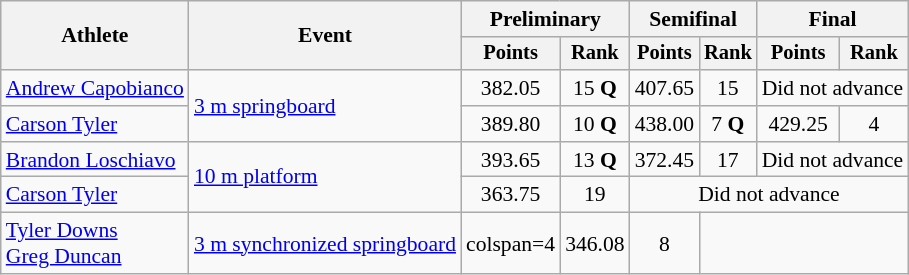<table class=wikitable style=font-size:90%;text-align:center>
<tr>
<th rowspan=2>Athlete</th>
<th rowspan=2>Event</th>
<th colspan=2>Preliminary</th>
<th colspan=2>Semifinal</th>
<th colspan=2>Final</th>
</tr>
<tr style="font-size:95%">
<th>Points</th>
<th>Rank</th>
<th>Points</th>
<th>Rank</th>
<th>Points</th>
<th>Rank</th>
</tr>
<tr>
<td align=left><a href='#'>Andrew Capobianco</a></td>
<td align=left rowspan=2><a href='#'>3 m springboard</a></td>
<td>382.05</td>
<td>15 <strong>Q</strong></td>
<td>407.65</td>
<td>15</td>
<td colspan=2>Did not advance</td>
</tr>
<tr>
<td align=left><a href='#'>Carson Tyler</a></td>
<td>389.80</td>
<td>10 <strong>Q</strong></td>
<td>438.00</td>
<td>7 <strong>Q</strong></td>
<td>429.25</td>
<td>4</td>
</tr>
<tr>
<td align=left><a href='#'>Brandon Loschiavo</a></td>
<td align=left rowspan=2><a href='#'>10 m platform</a></td>
<td>393.65</td>
<td>13 <strong>Q</strong></td>
<td>372.45</td>
<td>17</td>
<td colspan=2>Did not advance</td>
</tr>
<tr>
<td align=left><a href='#'>Carson Tyler</a></td>
<td>363.75</td>
<td>19</td>
<td colspan=4>Did not advance</td>
</tr>
<tr>
<td align=left><a href='#'>Tyler Downs</a><br><a href='#'>Greg Duncan</a></td>
<td align=left><a href='#'>3 m synchronized springboard</a></td>
<td>colspan=4 </td>
<td>346.08</td>
<td>8</td>
</tr>
</table>
